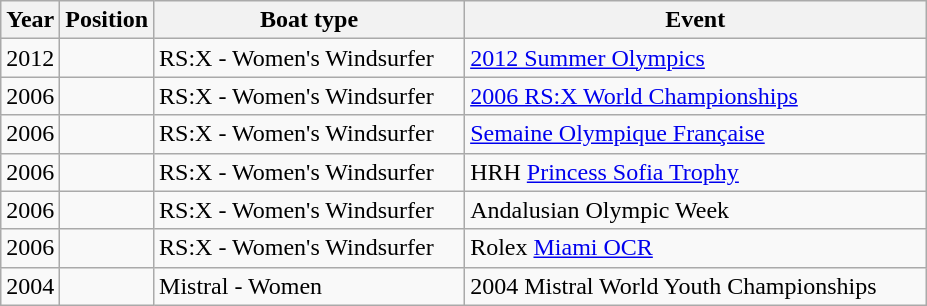<table class="wikitable">
<tr>
<th width="30">Year</th>
<th width="20">Position</th>
<th width="200">Boat type</th>
<th width="300">Event</th>
</tr>
<tr>
<td>2012</td>
<td align="center"></td>
<td>RS:X - Women's Windsurfer</td>
<td> <a href='#'>2012 Summer Olympics</a></td>
</tr>
<tr>
<td>2006</td>
<td align="center"></td>
<td>RS:X - Women's Windsurfer</td>
<td> <a href='#'>2006 RS:X World Championships</a></td>
</tr>
<tr>
<td>2006</td>
<td align="center"></td>
<td>RS:X - Women's Windsurfer</td>
<td> <a href='#'>Semaine Olympique Française</a></td>
</tr>
<tr>
<td>2006</td>
<td align="center"></td>
<td>RS:X - Women's Windsurfer</td>
<td> HRH <a href='#'>Princess Sofia Trophy</a></td>
</tr>
<tr>
<td>2006</td>
<td align="center"></td>
<td>RS:X - Women's Windsurfer</td>
<td> Andalusian Olympic Week</td>
</tr>
<tr>
<td>2006</td>
<td align="center"></td>
<td>RS:X - Women's Windsurfer</td>
<td> Rolex <a href='#'>Miami OCR</a></td>
</tr>
<tr>
<td>2004</td>
<td align="center"></td>
<td>Mistral - Women</td>
<td> 2004 Mistral World Youth Championships</td>
</tr>
</table>
